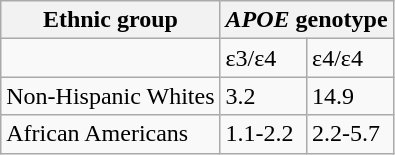<table class="wikitable">
<tr>
<th>Ethnic group</th>
<th colspan="2"><em>APOE</em> genotype</th>
</tr>
<tr>
<td></td>
<td>ε3/ε4</td>
<td>ε4/ε4</td>
</tr>
<tr>
<td>Non-Hispanic Whites</td>
<td>3.2</td>
<td>14.9</td>
</tr>
<tr>
<td>African Americans</td>
<td>1.1-2.2</td>
<td>2.2-5.7</td>
</tr>
</table>
